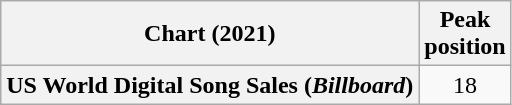<table class="wikitable plainrowheaders" style="text-align:center">
<tr>
<th scope="col">Chart (2021)</th>
<th scope="col">Peak<br>position</th>
</tr>
<tr>
<th scope="row">US World Digital Song Sales (<em>Billboard</em>)</th>
<td>18</td>
</tr>
</table>
